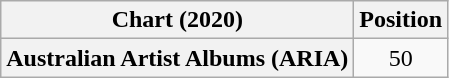<table class="wikitable plainrowheaders" style="text-align:center">
<tr>
<th scope="col">Chart (2020)</th>
<th scope="col">Position</th>
</tr>
<tr>
<th scope="row">Australian Artist Albums (ARIA)</th>
<td>50</td>
</tr>
</table>
